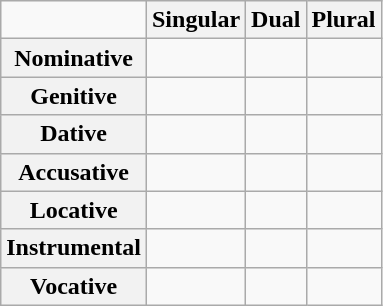<table class="wikitable">
<tr>
<td></td>
<th>Singular</th>
<th>Dual</th>
<th>Plural</th>
</tr>
<tr>
<th>Nominative</th>
<td></td>
<td></td>
<td></td>
</tr>
<tr>
<th>Genitive</th>
<td></td>
<td></td>
<td></td>
</tr>
<tr>
<th>Dative</th>
<td></td>
<td></td>
<td></td>
</tr>
<tr>
<th>Accusative</th>
<td></td>
<td></td>
<td></td>
</tr>
<tr>
<th>Locative</th>
<td></td>
<td></td>
<td></td>
</tr>
<tr>
<th>Instrumental</th>
<td></td>
<td></td>
<td></td>
</tr>
<tr>
<th>Vocative</th>
<td></td>
<td></td>
<td></td>
</tr>
</table>
